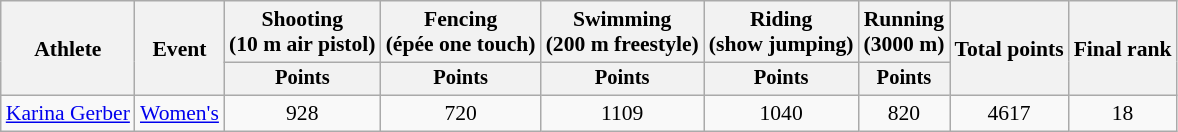<table class="wikitable" style="font-size:90%">
<tr>
<th rowspan="2">Athlete</th>
<th rowspan="2">Event</th>
<th>Shooting<br><span>(10 m air pistol)</span></th>
<th>Fencing<br><span>(épée one touch)</span></th>
<th>Swimming<br><span>(200 m freestyle)</span></th>
<th>Riding<br><span>(show jumping)</span></th>
<th>Running<br><span>(3000 m)</span></th>
<th rowspan=2>Total points</th>
<th rowspan=2>Final rank</th>
</tr>
<tr style="font-size:95%">
<th>Points</th>
<th>Points</th>
<th>Points</th>
<th>Points</th>
<th>Points</th>
</tr>
<tr align=center>
<td align=left><a href='#'>Karina Gerber</a></td>
<td align=left rowspan=3><a href='#'>Women's</a></td>
<td>928</td>
<td>720</td>
<td>1109</td>
<td>1040</td>
<td>820</td>
<td>4617</td>
<td>18</td>
</tr>
</table>
